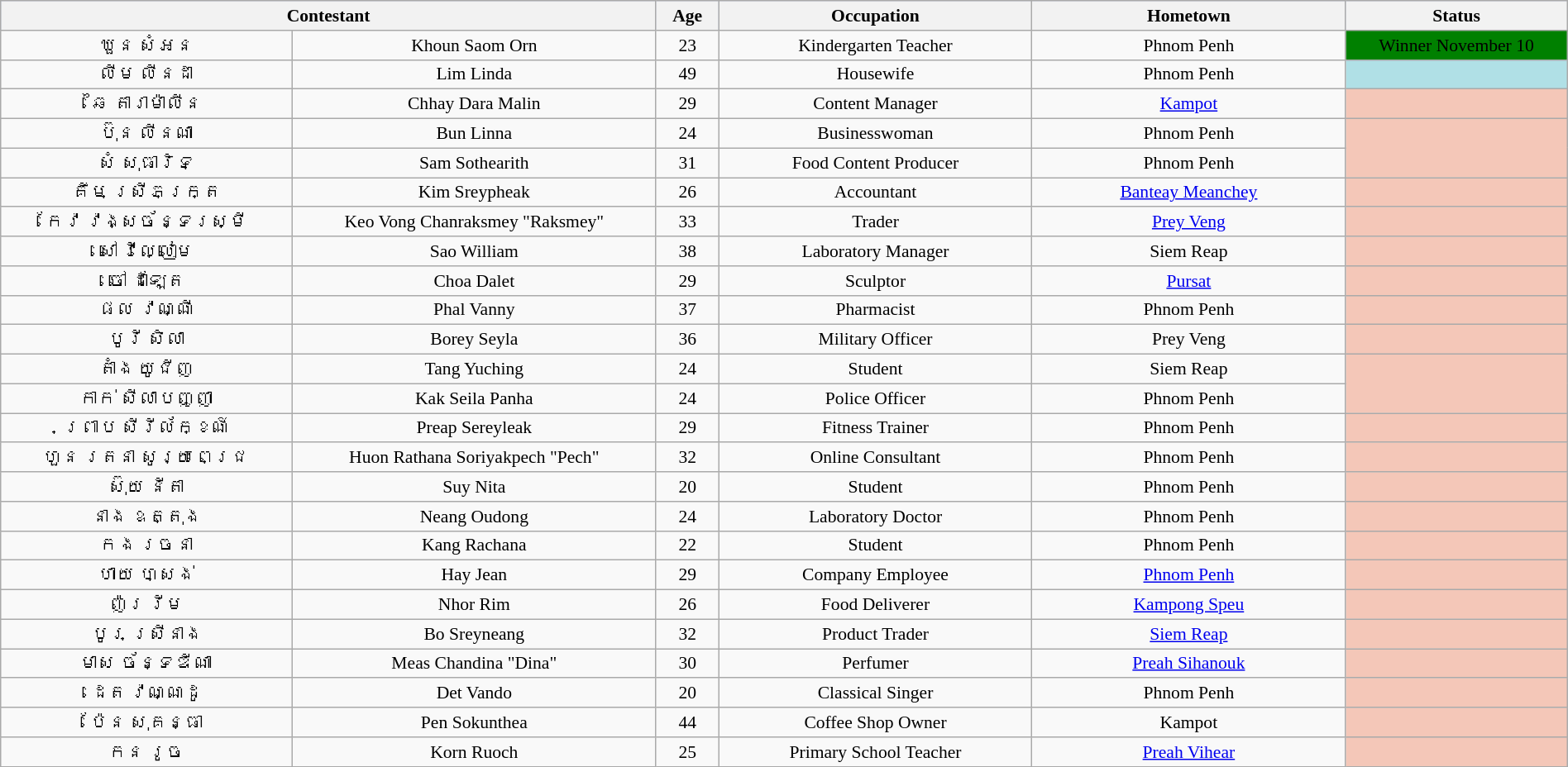<table class="wikitable sortable" style="text-align:center; font-size:90%; width:100%;">
<tr style="background:#C1D8FF;">
<th colspan="2">Contestant</th>
<th style="width:4%;">Age</th>
<th style="width:20%;">Occupation</th>
<th style="width:20%;">Hometown</th>
<th>Status</th>
</tr>
<tr>
<td>ឃួន សំអន</td>
<td>Khoun Saom Orn</td>
<td>23</td>
<td>Kindergarten Teacher</td>
<td>Phnom Penh</td>
<td style="background:green;"><span>Winner November 10</span></td>
</tr>
<tr>
<td>លីម លីនដា</td>
<td>Lim Linda</td>
<td>49</td>
<td>Housewife</td>
<td>Phnom Penh</td>
<td style="background:#B0E0E6;"></td>
</tr>
<tr>
<td>ឆៃ តារាម៉ាលីន</td>
<td>Chhay Dara Malin</td>
<td>29</td>
<td>Content Manager</td>
<td><a href='#'>Kampot</a></td>
<td style="background:#f4c7b8; text-align:center;"></td>
</tr>
<tr>
<td>ប៊ុន លីនណា</td>
<td>Bun Linna</td>
<td>24</td>
<td>Businesswoman</td>
<td>Phnom Penh</td>
<td rowspan=2 style="background:#f4c7b8; text-align:center;"></td>
</tr>
<tr>
<td>សំ សុធារិទ្</td>
<td>Sam Sothearith</td>
<td>31</td>
<td>Food Content Producer</td>
<td>Phnom Penh</td>
</tr>
<tr>
<td>គឹម ស្រីភក្ត្រ</td>
<td>Kim Sreypheak</td>
<td>26</td>
<td>Accountant</td>
<td><a href='#'>Banteay Meanchey</a></td>
<td style="background:#f4c7b8; text-align:center;"></td>
</tr>
<tr>
<td>កែវ វង្សច័ន្ទរស្មី</td>
<td>Keo Vong Chanraksmey "Raksmey"</td>
<td>33</td>
<td>Trader</td>
<td><a href='#'>Prey Veng</a></td>
<td style="background:#f4c7b8; text-align:center;"></td>
</tr>
<tr>
<td>សៅ វីល្លៀម</td>
<td>Sao William</td>
<td>38</td>
<td>Laboratory Manager</td>
<td>Siem Reap</td>
<td style="background:#f4c7b8; text-align:center;"></td>
</tr>
<tr>
<td>ចៅ ដាឡែត</td>
<td>Choa Dalet</td>
<td>29</td>
<td>Sculptor</td>
<td><a href='#'>Pursat</a></td>
<td style="background:#f4c7b8; text-align:center;"></td>
</tr>
<tr>
<td>ផល វណ្ណី</td>
<td>Phal Vanny</td>
<td>37</td>
<td>Pharmacist</td>
<td>Phnom Penh</td>
<td style="background:#f4c7b8; text-align:center;"></td>
</tr>
<tr>
<td>បូរី សិលា</td>
<td>Borey Seyla</td>
<td>36</td>
<td>Military Officer</td>
<td>Prey Veng</td>
<td style="background:#f4c7b8; text-align:center;"></td>
</tr>
<tr>
<td>តាំង យូជីញ</td>
<td>Tang Yuching</td>
<td>24</td>
<td>Student</td>
<td>Siem Reap</td>
<td rowspan=2 style="background:#f4c7b8; text-align:center;"></td>
</tr>
<tr>
<td>កាក់ សីលាបញ្ញា</td>
<td>Kak Seila Panha</td>
<td>24</td>
<td>Police Officer</td>
<td>Phnom Penh</td>
</tr>
<tr>
<td>ព្រាប សីរីល័ក្ខណ៍</td>
<td>Preap Sereyleak</td>
<td>29</td>
<td>Fitness Trainer</td>
<td>Phnom Penh</td>
<td style="background:#f4c7b8; text-align:center;"></td>
</tr>
<tr>
<td>ហួន រតនា សូរ្យពេជ្រ</td>
<td>Huon Rathana Soriyakpech "Pech"</td>
<td>32</td>
<td>Online Consultant</td>
<td>Phnom Penh</td>
<td style="background:#f4c7b8; text-align:center;"></td>
</tr>
<tr>
<td>ស៊ុយ នីតា</td>
<td>Suy Nita</td>
<td>20</td>
<td>Student</td>
<td>Phnom Penh</td>
<td style="background:#f4c7b8; text-align:center;"></td>
</tr>
<tr>
<td>នាង ឧត្តុង</td>
<td>Neang Oudong</td>
<td>24</td>
<td>Laboratory Doctor</td>
<td>Phnom Penh</td>
<td style="background:#f4c7b8; text-align:center;"></td>
</tr>
<tr>
<td>កង រចនា</td>
<td>Kang Rachana</td>
<td>22</td>
<td>Student</td>
<td>Phnom Penh</td>
<td style="background:#f4c7b8; text-align:center;"></td>
</tr>
<tr>
<td>ហាយ ហ្សង់</td>
<td>Hay Jean</td>
<td>29</td>
<td>Company Employee</td>
<td><a href='#'>Phnom Penh</a></td>
<td style="background:#f4c7b8; text-align:center;"></td>
</tr>
<tr>
<td>ញ៉រ រីម</td>
<td>Nhor Rim</td>
<td>26</td>
<td>Food Deliverer</td>
<td><a href='#'>Kampong Speu</a></td>
<td style="background:#f4c7b8; text-align:center;"></td>
</tr>
<tr>
<td>បូរ ស្រីនាង</td>
<td>Bo Sreyneang</td>
<td>32</td>
<td>Product Trader</td>
<td><a href='#'>Siem Reap</a></td>
<td style="background:#f4c7b8; text-align:center;"></td>
</tr>
<tr>
<td>មាស ច័ន្ទឌីណា</td>
<td>Meas Chandina "Dina"</td>
<td>30</td>
<td>Perfumer</td>
<td><a href='#'>Preah Sihanouk</a></td>
<td style="background:#f4c7b8; text-align:center;"></td>
</tr>
<tr>
<td>ដេត វណ្ណដូ</td>
<td>Det Vando</td>
<td>20</td>
<td>Classical Singer</td>
<td>Phnom Penh</td>
<td style="background:#f4c7b8; text-align:center;"></td>
</tr>
<tr>
<td>ប៉ែន សុគន្ធា</td>
<td>Pen Sokunthea</td>
<td>44</td>
<td>Coffee Shop Owner</td>
<td>Kampot</td>
<td style="background:#f4c7b8; text-align:center;"></td>
</tr>
<tr>
<td>កន រូច</td>
<td>Korn Ruoch</td>
<td>25</td>
<td>Primary School Teacher</td>
<td><a href='#'>Preah Vihear</a></td>
<td style="background:#f4c7b8; text-align:center;"></td>
</tr>
</table>
